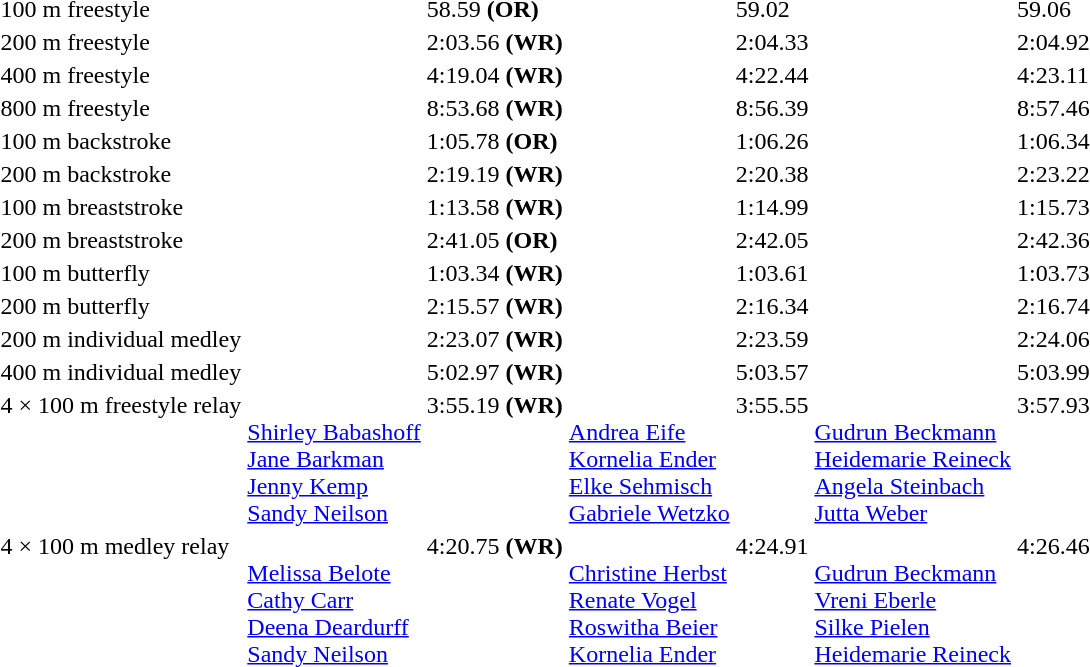<table>
<tr>
<td>100 m freestyle<br></td>
<td></td>
<td>58.59 <strong>(OR)</strong></td>
<td></td>
<td>59.02</td>
<td></td>
<td>59.06</td>
</tr>
<tr>
<td>200 m freestyle<br></td>
<td></td>
<td>2:03.56 <strong>(WR)</strong></td>
<td></td>
<td>2:04.33</td>
<td></td>
<td>2:04.92</td>
</tr>
<tr>
<td>400 m freestyle<br></td>
<td></td>
<td>4:19.04 <strong>(WR)</strong></td>
<td></td>
<td>4:22.44</td>
<td></td>
<td>4:23.11</td>
</tr>
<tr>
<td>800 m freestyle<br></td>
<td></td>
<td>8:53.68 <strong>(WR)</strong></td>
<td></td>
<td>8:56.39</td>
<td></td>
<td>8:57.46</td>
</tr>
<tr>
<td>100 m backstroke<br></td>
<td></td>
<td>1:05.78 <strong>(OR)</strong></td>
<td></td>
<td>1:06.26</td>
<td></td>
<td>1:06.34</td>
</tr>
<tr>
<td>200 m backstroke<br></td>
<td></td>
<td>2:19.19 <strong>(WR)</strong></td>
<td></td>
<td>2:20.38</td>
<td></td>
<td>2:23.22</td>
</tr>
<tr>
<td>100 m breaststroke<br></td>
<td></td>
<td>1:13.58 <strong>(WR)</strong></td>
<td></td>
<td>1:14.99</td>
<td></td>
<td>1:15.73</td>
</tr>
<tr>
<td>200 m breaststroke<br></td>
<td></td>
<td>2:41.05 <strong>(OR)</strong></td>
<td></td>
<td>2:42.05</td>
<td></td>
<td>2:42.36</td>
</tr>
<tr>
<td>100 m butterfly<br></td>
<td></td>
<td>1:03.34 <strong>(WR)</strong></td>
<td></td>
<td>1:03.61</td>
<td></td>
<td>1:03.73</td>
</tr>
<tr>
<td>200 m butterfly<br></td>
<td></td>
<td>2:15.57 <strong>(WR)</strong></td>
<td></td>
<td>2:16.34</td>
<td></td>
<td>2:16.74</td>
</tr>
<tr>
<td>200 m individual medley<br></td>
<td></td>
<td>2:23.07 <strong>(WR)</strong></td>
<td></td>
<td>2:23.59</td>
<td></td>
<td>2:24.06</td>
</tr>
<tr>
<td>400 m individual medley<br></td>
<td></td>
<td>5:02.97 <strong>(WR)</strong></td>
<td></td>
<td>5:03.57</td>
<td></td>
<td>5:03.99</td>
</tr>
<tr valign="top">
<td>4 × 100 m freestyle relay<br></td>
<td><br> <a href='#'>Shirley Babashoff</a><br><a href='#'>Jane Barkman</a><br> <a href='#'>Jenny Kemp</a><br> <a href='#'>Sandy Neilson</a></td>
<td>3:55.19 <strong>(WR)</strong></td>
<td><br> <a href='#'>Andrea Eife</a><br> <a href='#'>Kornelia Ender</a><br> <a href='#'>Elke Sehmisch</a><br> <a href='#'>Gabriele Wetzko</a></td>
<td>3:55.55</td>
<td><br> <a href='#'>Gudrun Beckmann</a><br> <a href='#'>Heidemarie Reineck</a><br> <a href='#'>Angela Steinbach</a><br> <a href='#'>Jutta Weber</a></td>
<td>3:57.93</td>
</tr>
<tr valign="top">
<td>4 × 100 m medley relay<br></td>
<td><br> <a href='#'>Melissa Belote</a><br> <a href='#'>Cathy Carr</a><br> <a href='#'>Deena Deardurff</a><br> <a href='#'>Sandy Neilson</a></td>
<td>4:20.75 <strong>(WR)</strong></td>
<td><br> <a href='#'>Christine Herbst</a><br> <a href='#'>Renate Vogel</a><br> <a href='#'>Roswitha Beier</a><br> <a href='#'>Kornelia Ender</a><br></td>
<td>4:24.91</td>
<td><br><a href='#'>Gudrun Beckmann</a><br> <a href='#'>Vreni Eberle</a><br> <a href='#'>Silke Pielen</a><br> <a href='#'>Heidemarie Reineck</a></td>
<td>4:26.46</td>
</tr>
</table>
